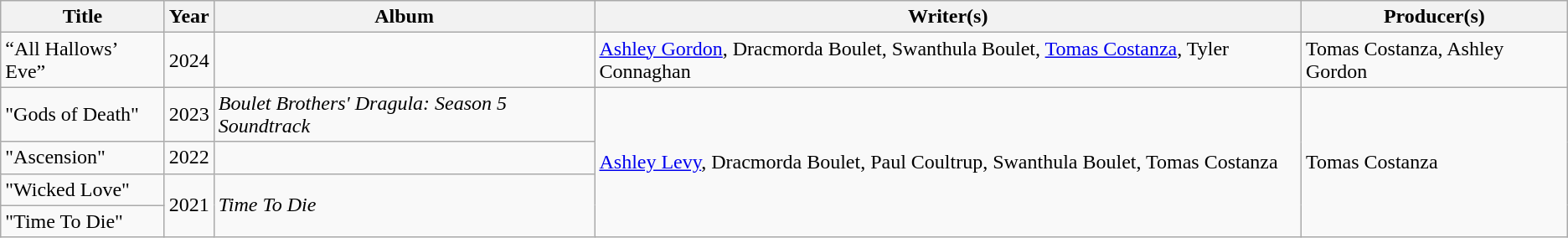<table class="wikitable">
<tr>
<th>Title</th>
<th>Year</th>
<th>Album</th>
<th>Writer(s)</th>
<th>Producer(s)</th>
</tr>
<tr>
<td>“All Hallows’ Eve”</td>
<td>2024</td>
<td></td>
<td><a href='#'>Ashley Gordon</a>, Dracmorda Boulet, Swanthula Boulet, <a href='#'>Tomas Costanza</a>, Tyler Connaghan</td>
<td>Tomas Costanza, Ashley Gordon</td>
</tr>
<tr>
<td>"Gods of Death"</td>
<td>2023</td>
<td><em>Boulet Brothers' Dragula: Season 5 Soundtrack</em></td>
<td rowspan="4"><a href='#'>Ashley Levy</a>, Dracmorda Boulet, Paul Coultrup, Swanthula Boulet, Tomas Costanza</td>
<td rowspan="4">Tomas Costanza</td>
</tr>
<tr>
<td>"Ascension"</td>
<td>2022</td>
<td></td>
</tr>
<tr>
<td>"Wicked Love"</td>
<td rowspan="2">2021</td>
<td rowspan="2"><em>Time To Die</em></td>
</tr>
<tr>
<td>"Time To Die"</td>
</tr>
</table>
